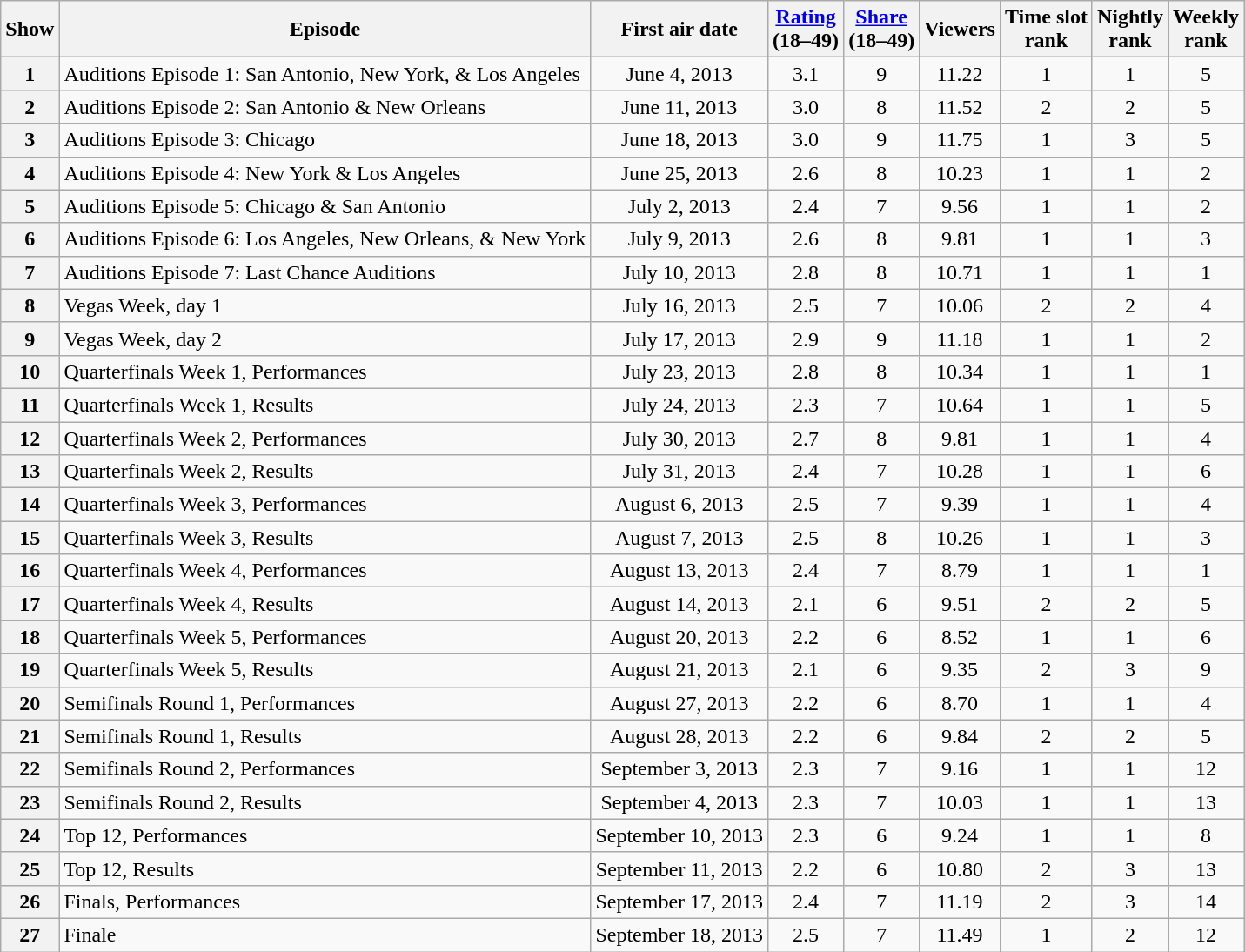<table class="wikitable" style="text-align:center">
<tr>
<th>Show</th>
<th>Episode</th>
<th>First air date</th>
<th><a href='#'>Rating</a><br>(18–49)</th>
<th><a href='#'>Share</a><br>(18–49)</th>
<th>Viewers<br></th>
<th>Time slot<br>rank</th>
<th>Nightly<br>rank</th>
<th>Weekly<br>rank</th>
</tr>
<tr>
<th>1</th>
<td style="text-align:left;">Auditions Episode 1: San Antonio, New York, & Los Angeles</td>
<td>June 4, 2013</td>
<td>3.1</td>
<td>9</td>
<td>11.22 </td>
<td>1</td>
<td>1</td>
<td>5 </td>
</tr>
<tr>
<th>2</th>
<td style="text-align:left;">Auditions Episode 2: San Antonio & New Orleans</td>
<td>June 11, 2013</td>
<td>3.0</td>
<td>8</td>
<td>11.52 </td>
<td>2</td>
<td>2</td>
<td>5 </td>
</tr>
<tr>
<th>3</th>
<td style="text-align:left;">Auditions Episode 3: Chicago</td>
<td>June 18, 2013</td>
<td>3.0</td>
<td>9</td>
<td>11.75 </td>
<td>1</td>
<td>3</td>
<td>5 </td>
</tr>
<tr>
<th>4</th>
<td style="text-align:left;">Auditions Episode 4: New York & Los Angeles</td>
<td>June 25, 2013</td>
<td>2.6</td>
<td>8</td>
<td>10.23 </td>
<td>1</td>
<td>1</td>
<td>2 </td>
</tr>
<tr>
<th>5</th>
<td style="text-align:left;">Auditions Episode 5: Chicago & San Antonio</td>
<td>July 2, 2013</td>
<td>2.4</td>
<td>7</td>
<td>9.56 </td>
<td>1</td>
<td>1</td>
<td>2 </td>
</tr>
<tr>
<th>6</th>
<td style="text-align:left;">Auditions Episode 6: Los Angeles, New Orleans, & New York</td>
<td>July 9, 2013</td>
<td>2.6</td>
<td>8</td>
<td>9.81 </td>
<td>1</td>
<td>1</td>
<td>3 </td>
</tr>
<tr>
<th>7</th>
<td style="text-align:left;">Auditions Episode 7: Last Chance Auditions</td>
<td>July 10, 2013</td>
<td>2.8</td>
<td>8</td>
<td>10.71 </td>
<td>1</td>
<td>1</td>
<td>1 </td>
</tr>
<tr>
<th>8</th>
<td style="text-align:left;">Vegas Week, day 1</td>
<td>July 16, 2013</td>
<td>2.5</td>
<td>7</td>
<td>10.06 </td>
<td>2</td>
<td>2</td>
<td>4 </td>
</tr>
<tr>
<th>9</th>
<td style="text-align:left;">Vegas Week, day 2</td>
<td>July 17, 2013</td>
<td>2.9</td>
<td>9</td>
<td>11.18 </td>
<td>1</td>
<td>1</td>
<td>2 </td>
</tr>
<tr>
<th>10</th>
<td style="text-align:left;">Quarterfinals Week 1, Performances</td>
<td>July 23, 2013</td>
<td>2.8</td>
<td>8</td>
<td>10.34 </td>
<td>1</td>
<td>1</td>
<td>1 </td>
</tr>
<tr>
<th>11</th>
<td style="text-align:left;">Quarterfinals Week 1, Results</td>
<td>July 24, 2013</td>
<td>2.3</td>
<td>7</td>
<td>10.64 </td>
<td>1</td>
<td>1</td>
<td>5 </td>
</tr>
<tr>
<th>12</th>
<td style="text-align:left;">Quarterfinals Week 2, Performances</td>
<td>July 30, 2013</td>
<td>2.7</td>
<td>8</td>
<td>9.81 </td>
<td>1</td>
<td>1</td>
<td>4 </td>
</tr>
<tr>
<th>13</th>
<td style="text-align:left;">Quarterfinals Week 2, Results</td>
<td>July 31, 2013</td>
<td>2.4</td>
<td>7</td>
<td>10.28 </td>
<td>1</td>
<td>1</td>
<td>6 </td>
</tr>
<tr>
<th>14</th>
<td style="text-align:left;">Quarterfinals Week 3, Performances</td>
<td>August 6, 2013</td>
<td>2.5</td>
<td>7</td>
<td>9.39 </td>
<td>1</td>
<td>1</td>
<td>4 </td>
</tr>
<tr>
<th>15</th>
<td style="text-align:left;">Quarterfinals Week 3, Results</td>
<td>August 7, 2013</td>
<td>2.5</td>
<td>8</td>
<td>10.26 </td>
<td>1</td>
<td>1</td>
<td>3 </td>
</tr>
<tr>
<th>16</th>
<td style="text-align:left;">Quarterfinals Week 4, Performances</td>
<td>August 13, 2013</td>
<td>2.4</td>
<td>7</td>
<td>8.79 </td>
<td>1</td>
<td>1</td>
<td>1 </td>
</tr>
<tr>
<th>17</th>
<td style="text-align:left;">Quarterfinals Week 4, Results</td>
<td>August 14, 2013</td>
<td>2.1</td>
<td>6</td>
<td>9.51 </td>
<td>2</td>
<td>2</td>
<td>5 </td>
</tr>
<tr>
<th>18</th>
<td style="text-align:left;">Quarterfinals Week 5, Performances</td>
<td>August 20, 2013</td>
<td>2.2</td>
<td>6</td>
<td>8.52 </td>
<td>1</td>
<td>1</td>
<td>6 </td>
</tr>
<tr>
<th>19</th>
<td style="text-align:left;">Quarterfinals Week 5, Results</td>
<td>August 21, 2013</td>
<td>2.1</td>
<td>6</td>
<td>9.35 </td>
<td>2</td>
<td>3</td>
<td>9 </td>
</tr>
<tr>
<th>20</th>
<td style="text-align:left;">Semifinals Round 1, Performances</td>
<td>August 27, 2013</td>
<td>2.2</td>
<td>6</td>
<td>8.70 </td>
<td>1</td>
<td>1</td>
<td>4 </td>
</tr>
<tr>
<th>21</th>
<td style="text-align:left;">Semifinals Round 1, Results</td>
<td>August 28, 2013</td>
<td>2.2</td>
<td>6</td>
<td>9.84 </td>
<td>2</td>
<td>2</td>
<td>5 </td>
</tr>
<tr>
<th>22</th>
<td style="text-align:left;">Semifinals Round 2, Performances</td>
<td>September 3, 2013</td>
<td>2.3</td>
<td>7</td>
<td>9.16 </td>
<td>1</td>
<td>1</td>
<td>12 </td>
</tr>
<tr>
<th>23</th>
<td style="text-align:left;">Semifinals Round 2, Results</td>
<td>September 4, 2013</td>
<td>2.3</td>
<td>7</td>
<td>10.03 </td>
<td>1</td>
<td>1</td>
<td>13 </td>
</tr>
<tr>
<th>24</th>
<td style="text-align:left;">Top 12, Performances</td>
<td>September 10, 2013</td>
<td>2.3</td>
<td>6</td>
<td>9.24 </td>
<td>1</td>
<td>1</td>
<td>8 </td>
</tr>
<tr>
<th>25</th>
<td style="text-align:left;">Top 12, Results</td>
<td>September 11, 2013</td>
<td>2.2</td>
<td>6</td>
<td>10.80 </td>
<td>2</td>
<td>3</td>
<td>13 </td>
</tr>
<tr>
<th>26</th>
<td style="text-align:left;">Finals, Performances</td>
<td>September 17, 2013</td>
<td>2.4</td>
<td>7</td>
<td>11.19 </td>
<td>2</td>
<td>3</td>
<td>14 </td>
</tr>
<tr>
<th>27</th>
<td style="text-align:left;">Finale</td>
<td>September 18, 2013</td>
<td>2.5</td>
<td>7</td>
<td>11.49 </td>
<td>1</td>
<td>2</td>
<td>12 </td>
</tr>
</table>
